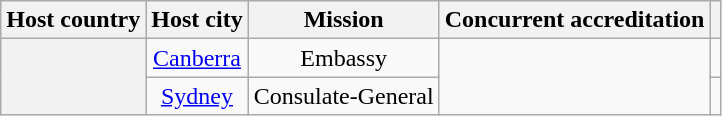<table class="wikitable plainrowheaders" style="text-align:center;">
<tr>
<th scope="col">Host country</th>
<th scope="col">Host city</th>
<th scope="col">Mission</th>
<th scope="col">Concurrent accreditation</th>
<th scope="col"></th>
</tr>
<tr>
<th scope="row" rowspan="2"></th>
<td><a href='#'>Canberra</a></td>
<td>Embassy</td>
<td rowspan="2"></td>
<td></td>
</tr>
<tr>
<td><a href='#'>Sydney</a></td>
<td>Consulate-General</td>
<td></td>
</tr>
</table>
